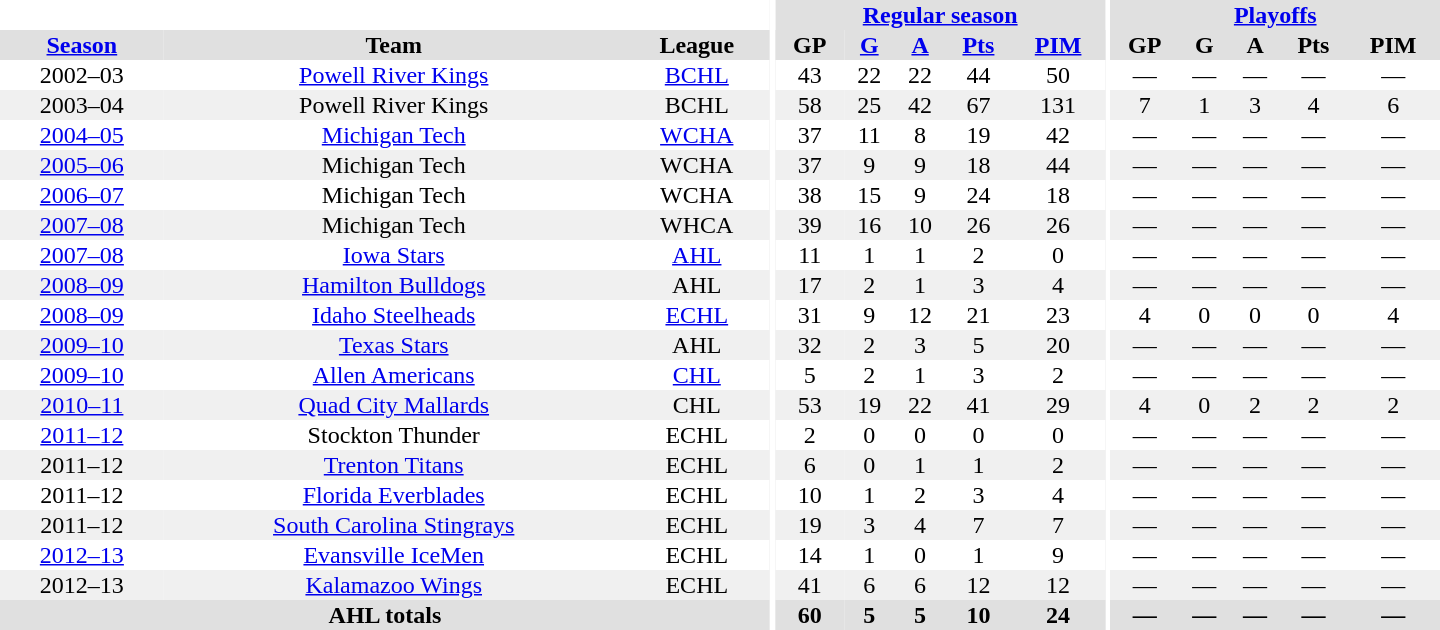<table border="0" cellpadding="1" cellspacing="0" style="text-align:center; width:60em">
<tr bgcolor="#e0e0e0">
<th colspan="3" bgcolor="#ffffff"></th>
<th rowspan="99" bgcolor="#ffffff"></th>
<th colspan="5"><a href='#'>Regular season</a></th>
<th rowspan="99" bgcolor="#ffffff"></th>
<th colspan="5"><a href='#'>Playoffs</a></th>
</tr>
<tr bgcolor="#e0e0e0">
<th><a href='#'>Season</a></th>
<th>Team</th>
<th>League</th>
<th>GP</th>
<th><a href='#'>G</a></th>
<th><a href='#'>A</a></th>
<th><a href='#'>Pts</a></th>
<th><a href='#'>PIM</a></th>
<th>GP</th>
<th>G</th>
<th>A</th>
<th>Pts</th>
<th>PIM</th>
</tr>
<tr>
<td>2002–03</td>
<td><a href='#'>Powell River Kings</a></td>
<td><a href='#'>BCHL</a></td>
<td>43</td>
<td>22</td>
<td>22</td>
<td>44</td>
<td>50</td>
<td>—</td>
<td>—</td>
<td>—</td>
<td>—</td>
<td>—</td>
</tr>
<tr bgcolor="#f0f0f0">
<td>2003–04</td>
<td>Powell River Kings</td>
<td>BCHL</td>
<td>58</td>
<td>25</td>
<td>42</td>
<td>67</td>
<td>131</td>
<td>7</td>
<td>1</td>
<td>3</td>
<td>4</td>
<td>6</td>
</tr>
<tr>
<td><a href='#'>2004–05</a></td>
<td><a href='#'>Michigan Tech</a></td>
<td><a href='#'>WCHA</a></td>
<td>37</td>
<td>11</td>
<td>8</td>
<td>19</td>
<td>42</td>
<td>—</td>
<td>—</td>
<td>—</td>
<td>—</td>
<td>—</td>
</tr>
<tr bgcolor="#f0f0f0">
<td><a href='#'>2005–06</a></td>
<td>Michigan Tech</td>
<td>WCHA</td>
<td>37</td>
<td>9</td>
<td>9</td>
<td>18</td>
<td>44</td>
<td>—</td>
<td>—</td>
<td>—</td>
<td>—</td>
<td>—</td>
</tr>
<tr>
<td><a href='#'>2006–07</a></td>
<td>Michigan Tech</td>
<td>WCHA</td>
<td>38</td>
<td>15</td>
<td>9</td>
<td>24</td>
<td>18</td>
<td>—</td>
<td>—</td>
<td>—</td>
<td>—</td>
<td>—</td>
</tr>
<tr bgcolor="#f0f0f0">
<td><a href='#'>2007–08</a></td>
<td>Michigan Tech</td>
<td>WHCA</td>
<td>39</td>
<td>16</td>
<td>10</td>
<td>26</td>
<td>26</td>
<td>—</td>
<td>—</td>
<td>—</td>
<td>—</td>
<td>—</td>
</tr>
<tr>
<td><a href='#'>2007–08</a></td>
<td><a href='#'>Iowa Stars</a></td>
<td><a href='#'>AHL</a></td>
<td>11</td>
<td>1</td>
<td>1</td>
<td>2</td>
<td>0</td>
<td>—</td>
<td>—</td>
<td>—</td>
<td>—</td>
<td>—</td>
</tr>
<tr bgcolor="#f0f0f0">
<td><a href='#'>2008–09</a></td>
<td><a href='#'>Hamilton Bulldogs</a></td>
<td>AHL</td>
<td>17</td>
<td>2</td>
<td>1</td>
<td>3</td>
<td>4</td>
<td>—</td>
<td>—</td>
<td>—</td>
<td>—</td>
<td>—</td>
</tr>
<tr>
<td><a href='#'>2008–09</a></td>
<td><a href='#'>Idaho Steelheads</a></td>
<td><a href='#'>ECHL</a></td>
<td>31</td>
<td>9</td>
<td>12</td>
<td>21</td>
<td>23</td>
<td>4</td>
<td>0</td>
<td>0</td>
<td>0</td>
<td>4</td>
</tr>
<tr bgcolor="#f0f0f0">
<td><a href='#'>2009–10</a></td>
<td><a href='#'>Texas Stars</a></td>
<td>AHL</td>
<td>32</td>
<td>2</td>
<td>3</td>
<td>5</td>
<td>20</td>
<td>—</td>
<td>—</td>
<td>—</td>
<td>—</td>
<td>—</td>
</tr>
<tr>
<td><a href='#'>2009–10</a></td>
<td><a href='#'>Allen Americans</a></td>
<td><a href='#'>CHL</a></td>
<td>5</td>
<td>2</td>
<td>1</td>
<td>3</td>
<td>2</td>
<td>—</td>
<td>—</td>
<td>—</td>
<td>—</td>
<td>—</td>
</tr>
<tr bgcolor="#f0f0f0">
<td><a href='#'>2010–11</a></td>
<td><a href='#'>Quad City Mallards</a></td>
<td>CHL</td>
<td>53</td>
<td>19</td>
<td>22</td>
<td>41</td>
<td>29</td>
<td>4</td>
<td>0</td>
<td>2</td>
<td>2</td>
<td>2</td>
</tr>
<tr>
<td><a href='#'>2011–12</a></td>
<td>Stockton Thunder</td>
<td>ECHL</td>
<td>2</td>
<td>0</td>
<td>0</td>
<td>0</td>
<td>0</td>
<td>—</td>
<td>—</td>
<td>—</td>
<td>—</td>
<td>—</td>
</tr>
<tr bgcolor="#f0f0f0">
<td>2011–12</td>
<td><a href='#'>Trenton Titans</a></td>
<td>ECHL</td>
<td>6</td>
<td>0</td>
<td>1</td>
<td>1</td>
<td>2</td>
<td>—</td>
<td>—</td>
<td>—</td>
<td>—</td>
<td>—</td>
</tr>
<tr>
<td>2011–12</td>
<td><a href='#'>Florida Everblades</a></td>
<td>ECHL</td>
<td>10</td>
<td>1</td>
<td>2</td>
<td>3</td>
<td>4</td>
<td>—</td>
<td>—</td>
<td>—</td>
<td>—</td>
<td>—</td>
</tr>
<tr bgcolor="#f0f0f0">
<td>2011–12</td>
<td><a href='#'>South Carolina Stingrays</a></td>
<td>ECHL</td>
<td>19</td>
<td>3</td>
<td>4</td>
<td>7</td>
<td>7</td>
<td>—</td>
<td>—</td>
<td>—</td>
<td>—</td>
<td>—</td>
</tr>
<tr>
<td><a href='#'>2012–13</a></td>
<td><a href='#'>Evansville IceMen</a></td>
<td>ECHL</td>
<td>14</td>
<td>1</td>
<td>0</td>
<td>1</td>
<td>9</td>
<td>—</td>
<td>—</td>
<td>—</td>
<td>—</td>
<td>—</td>
</tr>
<tr bgcolor="#f0f0f0">
<td>2012–13</td>
<td><a href='#'>Kalamazoo Wings</a></td>
<td>ECHL</td>
<td>41</td>
<td>6</td>
<td>6</td>
<td>12</td>
<td>12</td>
<td>—</td>
<td>—</td>
<td>—</td>
<td>—</td>
<td>—</td>
</tr>
<tr bgcolor="#e0e0e0">
<th colspan="3">AHL totals</th>
<th>60</th>
<th>5</th>
<th>5</th>
<th>10</th>
<th>24</th>
<th>—</th>
<th>—</th>
<th>—</th>
<th>—</th>
<th>—</th>
</tr>
</table>
